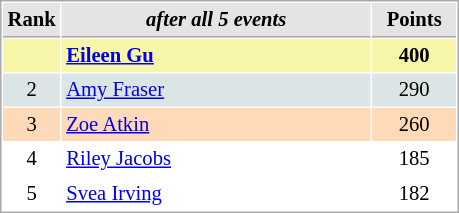<table cellspacing="1" cellpadding="3" style="border:1px solid #AAAAAA;font-size:86%">
<tr style="background-color: #E4E4E4;">
<th style="border-bottom:1px solid #AAAAAA; width: 10px;">Rank</th>
<th style="border-bottom:1px solid #AAAAAA; width: 200px;"><em>after all 5 events</em></th>
<th style="border-bottom:1px solid #AAAAAA; width: 50px;">Points</th>
</tr>
<tr style="background:#f7f6a8;">
<td align=center></td>
<td> <strong><a href='#'>Eileen Gu</a></strong></td>
<td align=center><strong>400</strong></td>
</tr>
<tr style="background:#dce5e5;">
<td align=center>2</td>
<td> <a href='#'>Amy Fraser</a></td>
<td align=center>290</td>
</tr>
<tr style="background:#ffdab9;">
<td align=center>3</td>
<td> <a href='#'>Zoe Atkin</a></td>
<td align=center>260</td>
</tr>
<tr>
<td align=center>4</td>
<td> <a href='#'>Riley Jacobs</a></td>
<td align=center>185</td>
</tr>
<tr>
<td align=center>5</td>
<td> <a href='#'>Svea Irving</a></td>
<td align=center>182</td>
</tr>
</table>
